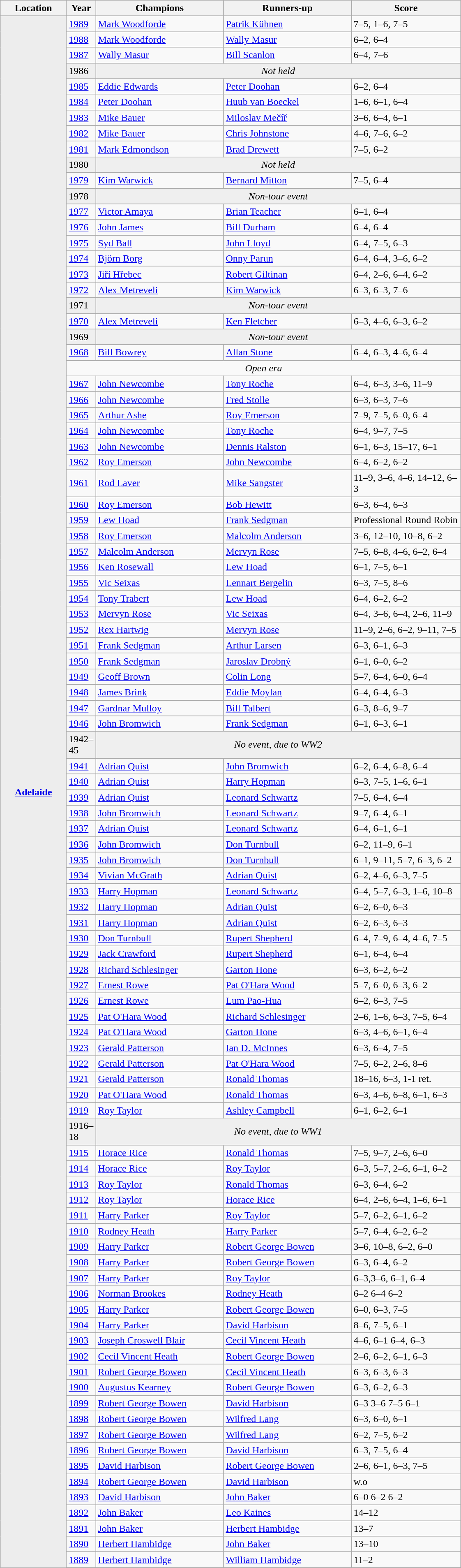<table class="wikitable">
<tr>
<th style="width:100px">Location</th>
<th style="width:40px">Year</th>
<th style="width:200px">Champions</th>
<th style="width:200px">Runners-up</th>
<th style="width:170px" class="unsortable">Score</th>
</tr>
<tr>
<th rowspan="98" style="background:#ededed"><a href='#'>Adelaide</a></th>
<td><a href='#'>1989</a></td>
<td> <a href='#'>Mark Woodforde</a></td>
<td> <a href='#'>Patrik Kühnen</a></td>
<td>7–5, 1–6, 7–5</td>
</tr>
<tr>
<td><a href='#'>1988</a></td>
<td> <a href='#'>Mark Woodforde</a></td>
<td> <a href='#'>Wally Masur</a></td>
<td>6–2, 6–4</td>
</tr>
<tr>
<td><a href='#'>1987</a></td>
<td> <a href='#'>Wally Masur</a></td>
<td> <a href='#'>Bill Scanlon</a></td>
<td>6–4, 7–6</td>
</tr>
<tr>
<td style="background:#efefef">1986</td>
<td colspan=3 align=center style="background:#efefef"><em>Not held</em></td>
</tr>
<tr>
<td><a href='#'>1985</a></td>
<td> <a href='#'>Eddie Edwards</a></td>
<td> <a href='#'>Peter Doohan</a></td>
<td>6–2, 6–4</td>
</tr>
<tr>
<td><a href='#'>1984</a></td>
<td> <a href='#'>Peter Doohan</a></td>
<td> <a href='#'>Huub van Boeckel</a></td>
<td>1–6, 6–1, 6–4</td>
</tr>
<tr>
<td><a href='#'>1983</a></td>
<td> <a href='#'>Mike Bauer</a></td>
<td> <a href='#'>Miloslav Mečíř</a></td>
<td>3–6, 6–4, 6–1</td>
</tr>
<tr>
<td><a href='#'>1982</a></td>
<td> <a href='#'>Mike Bauer</a></td>
<td> <a href='#'>Chris Johnstone</a></td>
<td>4–6, 7–6, 6–2</td>
</tr>
<tr>
<td><a href='#'>1981</a></td>
<td> <a href='#'>Mark Edmondson</a></td>
<td> <a href='#'>Brad Drewett</a></td>
<td>7–5, 6–2</td>
</tr>
<tr>
<td style="background:#efefef">1980</td>
<td colspan=3 align=center style="background:#efefef"><em>Not held</em></td>
</tr>
<tr>
<td><a href='#'>1979</a></td>
<td> <a href='#'>Kim Warwick</a></td>
<td> <a href='#'>Bernard Mitton</a></td>
<td>7–5, 6–4</td>
</tr>
<tr>
<td style="background:#efefef">1978</td>
<td colspan=3 align=center style="background:#efefef"><em>Non-tour event</em></td>
</tr>
<tr>
<td><a href='#'>1977</a></td>
<td> <a href='#'>Victor Amaya</a></td>
<td> <a href='#'>Brian Teacher</a></td>
<td>6–1, 6–4</td>
</tr>
<tr>
<td><a href='#'>1976</a></td>
<td>  <a href='#'>John James</a></td>
<td> <a href='#'>Bill Durham</a></td>
<td>6–4, 6–4</td>
</tr>
<tr>
<td><a href='#'>1975</a></td>
<td>  <a href='#'>Syd Ball</a></td>
<td> <a href='#'>John Lloyd</a></td>
<td>6–4, 7–5, 6–3</td>
</tr>
<tr>
<td><a href='#'>1974</a></td>
<td>  <a href='#'>Björn Borg</a></td>
<td> <a href='#'>Onny Parun</a></td>
<td>6–4, 6–4, 3–6, 6–2</td>
</tr>
<tr>
<td><a href='#'>1973</a></td>
<td>  <a href='#'>Jiří Hřebec</a></td>
<td> <a href='#'>Robert Giltinan</a></td>
<td>6–4, 2–6, 6–4, 6–2</td>
</tr>
<tr>
<td><a href='#'>1972</a></td>
<td> <a href='#'>Alex Metreveli</a></td>
<td> <a href='#'>Kim Warwick</a></td>
<td>6–3, 6–3, 7–6</td>
</tr>
<tr>
<td style="background:#efefef">1971</td>
<td colspan=3 align=center style="background:#efefef"><em>Non-tour event</em></td>
</tr>
<tr>
<td><a href='#'>1970</a></td>
<td> <a href='#'>Alex Metreveli</a></td>
<td> <a href='#'>Ken Fletcher</a></td>
<td>6–3, 4–6, 6–3, 6–2</td>
</tr>
<tr>
<td style="background:#efefef">1969</td>
<td colspan=3 align=center style="background:#efefef"><em>Non-tour event</em></td>
</tr>
<tr>
<td><a href='#'>1968</a></td>
<td> <a href='#'>Bill Bowrey</a></td>
<td> <a href='#'>Allan Stone</a></td>
<td>6–4, 6–3, 4–6, 6–4</td>
</tr>
<tr>
<td colspan=10 align=center><em>Open era</em></td>
</tr>
<tr>
<td><a href='#'>1967</a></td>
<td> <a href='#'>John Newcombe</a></td>
<td> <a href='#'>Tony Roche</a></td>
<td>6–4, 6–3, 3–6, 11–9</td>
</tr>
<tr>
<td><a href='#'>1966</a></td>
<td> <a href='#'>John Newcombe</a></td>
<td> <a href='#'>Fred Stolle</a></td>
<td>6–3, 6–3, 7–6</td>
</tr>
<tr>
<td><a href='#'>1965</a></td>
<td> <a href='#'>Arthur Ashe</a></td>
<td> <a href='#'>Roy Emerson</a></td>
<td>7–9, 7–5, 6–0, 6–4</td>
</tr>
<tr>
<td><a href='#'>1964</a></td>
<td> <a href='#'>John Newcombe</a></td>
<td> <a href='#'>Tony Roche</a></td>
<td>6–4, 9–7, 7–5</td>
</tr>
<tr>
<td><a href='#'>1963</a></td>
<td> <a href='#'>John Newcombe</a></td>
<td> <a href='#'>Dennis Ralston</a></td>
<td>6–1, 6–3, 15–17, 6–1</td>
</tr>
<tr>
<td><a href='#'>1962</a></td>
<td> <a href='#'>Roy Emerson</a></td>
<td> <a href='#'>John Newcombe</a></td>
<td>6–4, 6–2, 6–2</td>
</tr>
<tr>
<td><a href='#'>1961</a></td>
<td> <a href='#'>Rod Laver</a></td>
<td> <a href='#'>Mike Sangster</a></td>
<td>11–9, 3–6, 4–6, 14–12, 6–3</td>
</tr>
<tr>
<td><a href='#'>1960</a></td>
<td> <a href='#'>Roy Emerson</a></td>
<td> <a href='#'>Bob Hewitt</a></td>
<td>6–3, 6–4, 6–3</td>
</tr>
<tr>
<td><a href='#'>1959</a></td>
<td> <a href='#'>Lew Hoad</a></td>
<td> <a href='#'>Frank Sedgman</a></td>
<td>Professional Round Robin</td>
</tr>
<tr>
<td><a href='#'>1958</a></td>
<td> <a href='#'>Roy Emerson</a></td>
<td> <a href='#'>Malcolm Anderson</a></td>
<td>3–6, 12–10, 10–8, 6–2</td>
</tr>
<tr>
<td><a href='#'>1957</a></td>
<td> <a href='#'>Malcolm Anderson</a></td>
<td> <a href='#'>Mervyn Rose</a></td>
<td>7–5, 6–8, 4–6, 6–2, 6–4</td>
</tr>
<tr>
<td><a href='#'>1956</a></td>
<td> <a href='#'>Ken Rosewall</a></td>
<td> <a href='#'>Lew Hoad</a></td>
<td>6–1, 7–5, 6–1</td>
</tr>
<tr>
<td><a href='#'>1955</a></td>
<td> <a href='#'>Vic Seixas</a></td>
<td> <a href='#'>Lennart Bergelin</a></td>
<td>6–3, 7–5, 8–6</td>
</tr>
<tr>
<td><a href='#'>1954</a></td>
<td> <a href='#'>Tony Trabert</a></td>
<td> <a href='#'>Lew Hoad</a></td>
<td>6–4, 6–2, 6–2</td>
</tr>
<tr>
<td><a href='#'>1953</a></td>
<td> <a href='#'>Mervyn Rose</a></td>
<td> <a href='#'>Vic Seixas</a></td>
<td>6–4, 3–6, 6–4, 2–6, 11–9</td>
</tr>
<tr>
<td><a href='#'>1952</a></td>
<td> <a href='#'>Rex Hartwig</a></td>
<td> <a href='#'>Mervyn Rose</a></td>
<td>11–9, 2–6, 6–2, 9–11, 7–5</td>
</tr>
<tr>
<td><a href='#'>1951</a></td>
<td>  <a href='#'>Frank Sedgman</a></td>
<td> <a href='#'>Arthur Larsen</a></td>
<td>6–3, 6–1, 6–3</td>
</tr>
<tr>
<td><a href='#'>1950</a></td>
<td>  <a href='#'>Frank Sedgman</a></td>
<td> <a href='#'>Jaroslav Drobný</a></td>
<td>6–1, 6–0, 6–2</td>
</tr>
<tr>
<td><a href='#'>1949</a></td>
<td> <a href='#'>Geoff Brown</a></td>
<td> <a href='#'>Colin Long</a></td>
<td>5–7, 6–4, 6–0, 6–4</td>
</tr>
<tr>
<td><a href='#'>1948</a></td>
<td> <a href='#'>James Brink</a></td>
<td> <a href='#'>Eddie Moylan</a></td>
<td>6–4, 6–4, 6–3</td>
</tr>
<tr>
<td><a href='#'>1947</a></td>
<td> <a href='#'>Gardnar Mulloy</a></td>
<td> <a href='#'>Bill Talbert</a></td>
<td>6–3, 8–6, 9–7</td>
</tr>
<tr>
<td><a href='#'>1946</a></td>
<td> <a href='#'>John Bromwich</a></td>
<td> <a href='#'>Frank Sedgman</a></td>
<td>6–1, 6–3, 6–1</td>
</tr>
<tr>
<td style="background:#efefef">1942–45</td>
<td colspan=3 align=center style="background:#efefef"><em>No event, due to WW2</em></td>
</tr>
<tr>
<td><a href='#'>1941</a></td>
<td>  <a href='#'>Adrian Quist</a></td>
<td> <a href='#'>John Bromwich</a></td>
<td>6–2, 6–4, 6–8, 6–4</td>
</tr>
<tr>
<td><a href='#'>1940</a></td>
<td>  <a href='#'>Adrian Quist</a></td>
<td> <a href='#'>Harry Hopman</a></td>
<td>6–3, 7–5, 1–6, 6–1</td>
</tr>
<tr>
<td><a href='#'>1939</a></td>
<td>  <a href='#'>Adrian Quist</a></td>
<td> <a href='#'>Leonard Schwartz</a></td>
<td>7–5, 6–4, 6–4</td>
</tr>
<tr>
<td><a href='#'>1938</a></td>
<td> <a href='#'>John Bromwich</a></td>
<td> <a href='#'>Leonard Schwartz</a></td>
<td>9–7, 6–4, 6–1</td>
</tr>
<tr>
<td><a href='#'>1937</a></td>
<td> <a href='#'>Adrian Quist</a></td>
<td> <a href='#'>Leonard Schwartz</a></td>
<td>6–4, 6–1, 6–1</td>
</tr>
<tr>
<td><a href='#'>1936</a></td>
<td> <a href='#'>John Bromwich</a></td>
<td>  <a href='#'>Don Turnbull</a></td>
<td>6–2, 11–9, 6–1</td>
</tr>
<tr>
<td><a href='#'>1935</a></td>
<td> <a href='#'>John Bromwich</a></td>
<td> <a href='#'>Don Turnbull</a></td>
<td>6–1, 9–11, 5–7, 6–3, 6–2</td>
</tr>
<tr>
<td><a href='#'>1934</a></td>
<td>  <a href='#'>Vivian McGrath</a></td>
<td> <a href='#'>Adrian Quist</a></td>
<td>6–2, 4–6, 6–3, 7–5</td>
</tr>
<tr>
<td><a href='#'>1933</a></td>
<td>  <a href='#'>Harry Hopman</a></td>
<td> <a href='#'>Leonard Schwartz</a></td>
<td>6–4, 5–7, 6–3, 1–6, 10–8</td>
</tr>
<tr>
<td><a href='#'>1932</a></td>
<td> <a href='#'>Harry Hopman</a></td>
<td> <a href='#'>Adrian Quist</a></td>
<td>6–2, 6–0, 6–3</td>
</tr>
<tr>
<td><a href='#'>1931</a></td>
<td>  <a href='#'>Harry Hopman</a></td>
<td> <a href='#'>Adrian Quist</a></td>
<td>6–2, 6–3, 6–3</td>
</tr>
<tr>
<td><a href='#'>1930</a></td>
<td>  <a href='#'>Don Turnbull</a></td>
<td> <a href='#'>Rupert Shepherd</a></td>
<td>6–4, 7–9, 6–4, 4–6, 7–5</td>
</tr>
<tr>
<td><a href='#'>1929</a></td>
<td>  <a href='#'>Jack Crawford</a></td>
<td> <a href='#'>Rupert Shepherd</a></td>
<td>6–1, 6–4, 6–4</td>
</tr>
<tr>
<td><a href='#'>1928</a></td>
<td> <a href='#'>Richard Schlesinger</a></td>
<td> <a href='#'>Garton Hone</a></td>
<td>6–3, 6–2, 6–2</td>
</tr>
<tr>
<td><a href='#'>1927</a></td>
<td> <a href='#'>Ernest Rowe</a></td>
<td> <a href='#'>Pat O'Hara Wood</a></td>
<td>5–7, 6–0, 6–3, 6–2</td>
</tr>
<tr>
<td><a href='#'>1926</a></td>
<td> <a href='#'>Ernest Rowe</a></td>
<td>  <a href='#'>Lum Pao-Hua</a></td>
<td>6–2, 6–3, 7–5</td>
</tr>
<tr>
<td><a href='#'>1925</a></td>
<td> <a href='#'>Pat O'Hara Wood</a></td>
<td> <a href='#'>Richard Schlesinger</a></td>
<td>2–6, 1–6, 6–3, 7–5, 6–4</td>
</tr>
<tr>
<td><a href='#'>1924</a></td>
<td>  <a href='#'>Pat O'Hara Wood</a></td>
<td> <a href='#'>Garton Hone</a></td>
<td>6–3, 4–6, 6–1, 6–4</td>
</tr>
<tr>
<td><a href='#'>1923</a></td>
<td>  <a href='#'>Gerald Patterson</a></td>
<td> <a href='#'>Ian D. McInnes</a></td>
<td>6–3, 6–4, 7–5</td>
</tr>
<tr>
<td><a href='#'>1922</a></td>
<td> <a href='#'>Gerald Patterson</a></td>
<td> <a href='#'>Pat O'Hara Wood</a></td>
<td>7–5, 6–2, 2–6, 8–6</td>
</tr>
<tr>
<td><a href='#'>1921</a></td>
<td> <a href='#'>Gerald Patterson</a></td>
<td> <a href='#'>Ronald Thomas</a></td>
<td>18–16, 6–3, 1-1 ret.</td>
</tr>
<tr>
<td><a href='#'>1920</a></td>
<td>  <a href='#'>Pat O'Hara Wood</a></td>
<td> <a href='#'>Ronald Thomas</a></td>
<td>6–3, 4–6, 6–8, 6–1, 6–3</td>
</tr>
<tr>
<td><a href='#'>1919</a></td>
<td> <a href='#'>Roy Taylor</a></td>
<td> <a href='#'>Ashley Campbell</a></td>
<td>6–1, 6–2, 6–1</td>
</tr>
<tr>
<td style="background:#efefef">1916–18</td>
<td colspan=3 align=center style="background:#efefef"><em>No event, due to WW1</em></td>
</tr>
<tr>
<td><a href='#'>1915</a></td>
<td>  <a href='#'>Horace Rice</a></td>
<td> <a href='#'>Ronald Thomas</a></td>
<td>7–5, 9–7, 2–6, 6–0</td>
</tr>
<tr>
<td><a href='#'>1914</a></td>
<td>  <a href='#'>Horace Rice</a></td>
<td>  <a href='#'>Roy Taylor</a></td>
<td>6–3, 5–7, 2–6, 6–1, 6–2</td>
</tr>
<tr>
<td><a href='#'>1913</a></td>
<td> <a href='#'>Roy Taylor</a></td>
<td> <a href='#'>Ronald Thomas</a></td>
<td>6–3, 6–4, 6–2</td>
</tr>
<tr>
<td><a href='#'>1912</a></td>
<td> <a href='#'>Roy Taylor</a></td>
<td> <a href='#'>Horace Rice</a></td>
<td>6–4, 2–6, 6–4, 1–6, 6–1</td>
</tr>
<tr>
<td><a href='#'>1911</a></td>
<td>  <a href='#'>Harry Parker</a></td>
<td> <a href='#'>Roy Taylor</a></td>
<td>5–7, 6–2, 6–1, 6–2</td>
</tr>
<tr>
<td><a href='#'>1910</a></td>
<td>  <a href='#'>Rodney Heath</a></td>
<td> <a href='#'>Harry Parker</a></td>
<td>5–7, 6–4, 6–2, 6–2</td>
</tr>
<tr>
<td><a href='#'>1909</a></td>
<td>  <a href='#'>Harry Parker</a></td>
<td>  <a href='#'>Robert George Bowen</a></td>
<td>3–6, 10–8, 6–2, 6–0</td>
</tr>
<tr>
<td><a href='#'>1908</a></td>
<td> <a href='#'>Harry Parker</a></td>
<td> <a href='#'>Robert George Bowen</a></td>
<td>6–3, 6–4, 6–2</td>
</tr>
<tr>
<td><a href='#'>1907</a></td>
<td> <a href='#'>Harry Parker</a></td>
<td> <a href='#'>Roy Taylor</a></td>
<td>6–3,3–6, 6–1, 6–4</td>
</tr>
<tr>
<td><a href='#'>1906</a></td>
<td>  <a href='#'>Norman Brookes</a></td>
<td> <a href='#'>Rodney Heath</a></td>
<td>6–2 6–4 6–2</td>
</tr>
<tr>
<td><a href='#'>1905</a></td>
<td> <a href='#'>Harry Parker</a></td>
<td> <a href='#'>Robert George Bowen</a></td>
<td>6–0, 6–3, 7–5</td>
</tr>
<tr>
<td><a href='#'>1904</a></td>
<td>  <a href='#'>Harry Parker</a></td>
<td> <a href='#'>David Harbison</a></td>
<td>8–6, 7–5, 6–1</td>
</tr>
<tr>
<td><a href='#'>1903</a></td>
<td>  <a href='#'>Joseph Croswell Blair</a></td>
<td> <a href='#'>Cecil Vincent Heath</a></td>
<td>4–6, 6–1 6–4, 6–3</td>
</tr>
<tr>
<td><a href='#'>1902</a></td>
<td> <a href='#'>Cecil Vincent Heath</a></td>
<td>  <a href='#'>Robert George Bowen</a></td>
<td>2–6, 6–2, 6–1, 6–3</td>
</tr>
<tr>
<td><a href='#'>1901</a></td>
<td> <a href='#'>Robert George Bowen</a></td>
<td> <a href='#'>Cecil Vincent Heath</a></td>
<td>6–3, 6–3, 6–3</td>
</tr>
<tr>
<td><a href='#'>1900</a></td>
<td> <a href='#'>Augustus Kearney</a></td>
<td> <a href='#'>Robert George Bowen</a></td>
<td>6–3, 6–2, 6–3</td>
</tr>
<tr>
<td><a href='#'>1899</a></td>
<td>  <a href='#'>Robert George Bowen</a></td>
<td> <a href='#'>David Harbison</a></td>
<td>6–3 3–6 7–5 6–1</td>
</tr>
<tr>
<td><a href='#'>1898</a></td>
<td>  <a href='#'>Robert George Bowen</a></td>
<td> <a href='#'>Wilfred Lang</a></td>
<td>6–3, 6–0, 6–1</td>
</tr>
<tr>
<td><a href='#'>1897</a></td>
<td>  <a href='#'>Robert George Bowen</a></td>
<td> <a href='#'>Wilfred Lang</a></td>
<td>6–2, 7–5, 6–2</td>
</tr>
<tr>
<td><a href='#'>1896</a></td>
<td>  <a href='#'>Robert George Bowen</a></td>
<td> <a href='#'>David Harbison</a></td>
<td>6–3, 7–5, 6–4</td>
</tr>
<tr>
<td><a href='#'>1895</a></td>
<td>  <a href='#'>David Harbison</a></td>
<td> <a href='#'>Robert George Bowen</a></td>
<td>2–6, 6–1, 6–3, 7–5</td>
</tr>
<tr>
<td><a href='#'>1894</a></td>
<td>  <a href='#'>Robert George Bowen</a></td>
<td> <a href='#'>David Harbison</a></td>
<td>w.o</td>
</tr>
<tr>
<td><a href='#'>1893</a></td>
<td> <a href='#'>David Harbison</a></td>
<td> <a href='#'>John Baker</a></td>
<td>6–0 6–2 6–2</td>
</tr>
<tr>
<td><a href='#'>1892</a></td>
<td>  <a href='#'>John Baker</a></td>
<td> <a href='#'>Leo Kaines</a></td>
<td>14–12</td>
</tr>
<tr>
<td><a href='#'>1891</a></td>
<td>  <a href='#'>John Baker</a></td>
<td> <a href='#'>Herbert Hambidge</a></td>
<td>13–7</td>
</tr>
<tr>
<td><a href='#'>1890</a></td>
<td>  <a href='#'>Herbert Hambidge</a></td>
<td> <a href='#'>John Baker</a></td>
<td>13–10</td>
</tr>
<tr>
<td><a href='#'>1889</a></td>
<td>  <a href='#'>Herbert Hambidge</a></td>
<td> <a href='#'>William Hambidge</a></td>
<td>11–2</td>
</tr>
<tr>
</tr>
</table>
